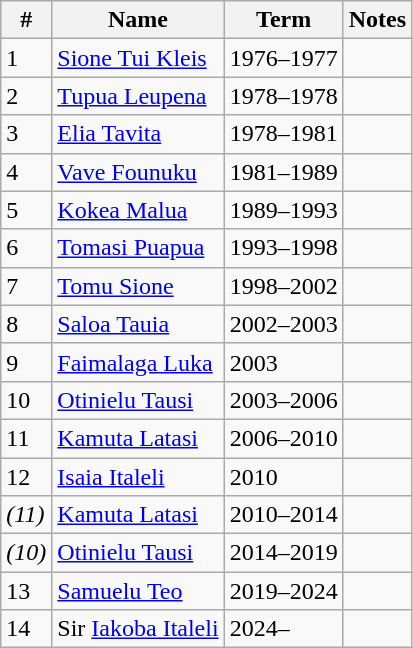<table class="wikitable">
<tr>
<th>#</th>
<th>Name</th>
<th>Term</th>
<th>Notes</th>
</tr>
<tr>
<td>1</td>
<td><a href='#'>Sione Tui Kleis</a></td>
<td>1976–1977</td>
<td></td>
</tr>
<tr>
<td>2</td>
<td><a href='#'>Tupua Leupena</a></td>
<td>1978–1978</td>
<td></td>
</tr>
<tr>
<td>3</td>
<td><a href='#'>Elia Tavita</a></td>
<td>1978–1981</td>
<td></td>
</tr>
<tr>
<td>4</td>
<td><a href='#'>Vave Founuku</a></td>
<td>1981–1989</td>
<td></td>
</tr>
<tr>
<td>5</td>
<td><a href='#'>Kokea Malua</a></td>
<td>1989–1993</td>
<td></td>
</tr>
<tr>
<td>6</td>
<td><a href='#'>Tomasi Puapua</a></td>
<td>1993–1998</td>
<td></td>
</tr>
<tr>
<td>7</td>
<td><a href='#'>Tomu Sione</a></td>
<td>1998–2002</td>
<td></td>
</tr>
<tr>
<td>8</td>
<td><a href='#'>Saloa Tauia</a></td>
<td>2002–2003</td>
<td></td>
</tr>
<tr>
<td>9</td>
<td><a href='#'>Faimalaga Luka</a></td>
<td>2003</td>
<td></td>
</tr>
<tr>
<td>10</td>
<td><a href='#'>Otinielu Tausi</a></td>
<td>2003–2006</td>
<td></td>
</tr>
<tr>
<td>11</td>
<td><a href='#'>Kamuta Latasi</a></td>
<td>2006–2010</td>
<td></td>
</tr>
<tr>
<td>12</td>
<td><a href='#'>Isaia Italeli</a></td>
<td>2010</td>
<td></td>
</tr>
<tr>
<td><em>(11)</em></td>
<td><a href='#'>Kamuta Latasi</a></td>
<td>2010–2014</td>
<td></td>
</tr>
<tr>
<td><em>(10)</em></td>
<td><a href='#'>Otinielu Tausi</a></td>
<td>2014–2019</td>
<td></td>
</tr>
<tr>
<td>13</td>
<td><a href='#'>Samuelu Teo</a></td>
<td>2019–2024</td>
<td></td>
</tr>
<tr>
<td>14</td>
<td>Sir <a href='#'>Iakoba Italeli</a></td>
<td>2024–</td>
<td></td>
</tr>
</table>
